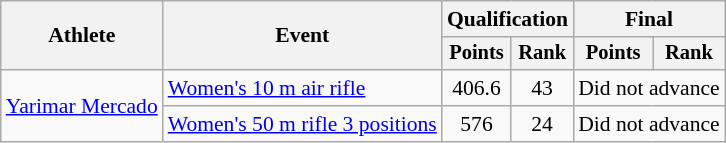<table class="wikitable" style="font-size:90%">
<tr>
<th rowspan="2">Athlete</th>
<th rowspan="2">Event</th>
<th colspan=2>Qualification</th>
<th colspan=2>Final</th>
</tr>
<tr style="font-size:95%">
<th>Points</th>
<th>Rank</th>
<th>Points</th>
<th>Rank</th>
</tr>
<tr align=center>
<td align=left rowspan=2><a href='#'>Yarimar Mercado</a></td>
<td align=left><a href='#'>Women's 10 m air rifle</a></td>
<td>406.6</td>
<td>43</td>
<td colspan=2>Did not advance</td>
</tr>
<tr align=center>
<td align=left><a href='#'>Women's 50 m rifle 3 positions</a></td>
<td>576</td>
<td>24</td>
<td colspan=2>Did not advance</td>
</tr>
</table>
